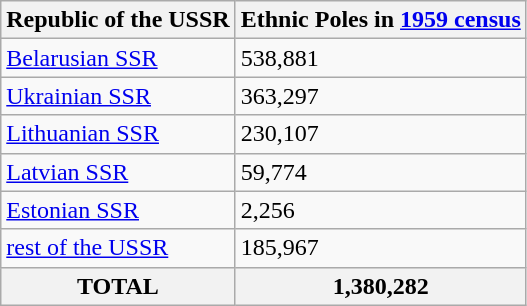<table class="wikitable">
<tr>
<th>Republic of the USSR</th>
<th>Ethnic Poles in <a href='#'>1959 census</a></th>
</tr>
<tr>
<td><a href='#'>Belarusian SSR</a></td>
<td>538,881</td>
</tr>
<tr>
<td><a href='#'>Ukrainian SSR</a></td>
<td>363,297</td>
</tr>
<tr>
<td><a href='#'>Lithuanian SSR</a></td>
<td>230,107</td>
</tr>
<tr>
<td><a href='#'>Latvian SSR</a></td>
<td>59,774</td>
</tr>
<tr>
<td><a href='#'>Estonian SSR</a></td>
<td>2,256</td>
</tr>
<tr>
<td><a href='#'>rest of the USSR</a></td>
<td>185,967</td>
</tr>
<tr>
<th>TOTAL</th>
<th>1,380,282</th>
</tr>
</table>
